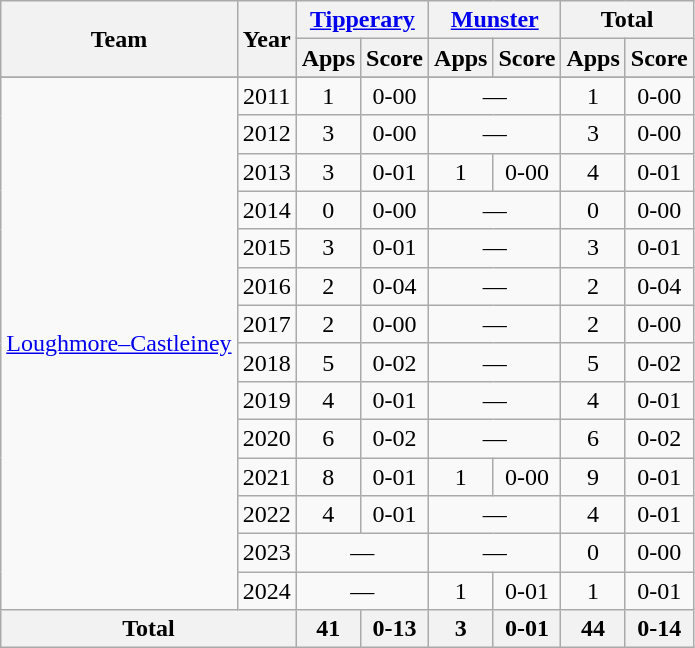<table class="wikitable" style="text-align:center">
<tr>
<th rowspan="2">Team</th>
<th rowspan="2">Year</th>
<th colspan="2"><a href='#'>Tipperary</a></th>
<th colspan="2"><a href='#'>Munster</a></th>
<th colspan="2">Total</th>
</tr>
<tr>
<th>Apps</th>
<th>Score</th>
<th>Apps</th>
<th>Score</th>
<th>Apps</th>
<th>Score</th>
</tr>
<tr>
</tr>
<tr>
<td rowspan="14"><a href='#'>Loughmore–Castleiney</a></td>
<td>2011</td>
<td>1</td>
<td>0-00</td>
<td colspan=2>—</td>
<td>1</td>
<td>0-00</td>
</tr>
<tr>
<td>2012</td>
<td>3</td>
<td>0-00</td>
<td colspan=2>—</td>
<td>3</td>
<td>0-00</td>
</tr>
<tr>
<td>2013</td>
<td>3</td>
<td>0-01</td>
<td>1</td>
<td>0-00</td>
<td>4</td>
<td>0-01</td>
</tr>
<tr>
<td>2014</td>
<td>0</td>
<td>0-00</td>
<td colspan=2>—</td>
<td>0</td>
<td>0-00</td>
</tr>
<tr>
<td>2015</td>
<td>3</td>
<td>0-01</td>
<td colspan=2>—</td>
<td>3</td>
<td>0-01</td>
</tr>
<tr>
<td>2016</td>
<td>2</td>
<td>0-04</td>
<td colspan=2>—</td>
<td>2</td>
<td>0-04</td>
</tr>
<tr>
<td>2017</td>
<td>2</td>
<td>0-00</td>
<td colspan=2>—</td>
<td>2</td>
<td>0-00</td>
</tr>
<tr>
<td>2018</td>
<td>5</td>
<td>0-02</td>
<td colspan=2>—</td>
<td>5</td>
<td>0-02</td>
</tr>
<tr>
<td>2019</td>
<td>4</td>
<td>0-01</td>
<td colspan=2>—</td>
<td>4</td>
<td>0-01</td>
</tr>
<tr>
<td>2020</td>
<td>6</td>
<td>0-02</td>
<td colspan=2>—</td>
<td>6</td>
<td>0-02</td>
</tr>
<tr>
<td>2021</td>
<td>8</td>
<td>0-01</td>
<td>1</td>
<td>0-00</td>
<td>9</td>
<td>0-01</td>
</tr>
<tr>
<td>2022</td>
<td>4</td>
<td>0-01</td>
<td colspan=2>—</td>
<td>4</td>
<td>0-01</td>
</tr>
<tr>
<td>2023</td>
<td colspan=2>—</td>
<td colspan=2>—</td>
<td>0</td>
<td>0-00</td>
</tr>
<tr>
<td>2024</td>
<td colspan=2>—</td>
<td>1</td>
<td>0-01</td>
<td>1</td>
<td>0-01</td>
</tr>
<tr>
<th colspan="2">Total</th>
<th>41</th>
<th>0-13</th>
<th>3</th>
<th>0-01</th>
<th>44</th>
<th>0-14</th>
</tr>
</table>
